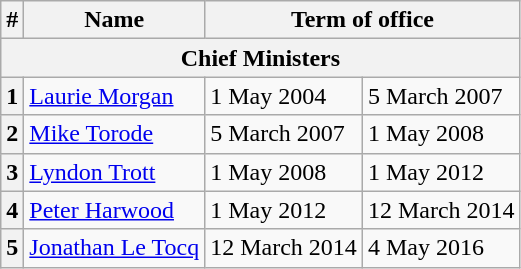<table class="wikitable">
<tr>
<th>#</th>
<th>Name</th>
<th colspan="2">Term of office</th>
</tr>
<tr>
<th colspan="4">Chief Ministers</th>
</tr>
<tr>
<th>1</th>
<td><a href='#'>Laurie Morgan</a></td>
<td>1 May 2004</td>
<td>5 March 2007</td>
</tr>
<tr>
<th>2</th>
<td><a href='#'>Mike Torode</a></td>
<td>5 March 2007</td>
<td>1 May 2008</td>
</tr>
<tr>
<th>3</th>
<td><a href='#'>Lyndon Trott</a></td>
<td>1 May 2008</td>
<td>1 May 2012</td>
</tr>
<tr>
<th>4</th>
<td><a href='#'>Peter Harwood</a></td>
<td>1 May 2012</td>
<td>12 March 2014</td>
</tr>
<tr>
<th>5</th>
<td><a href='#'>Jonathan Le Tocq</a></td>
<td>12 March 2014</td>
<td>4 May 2016</td>
</tr>
</table>
